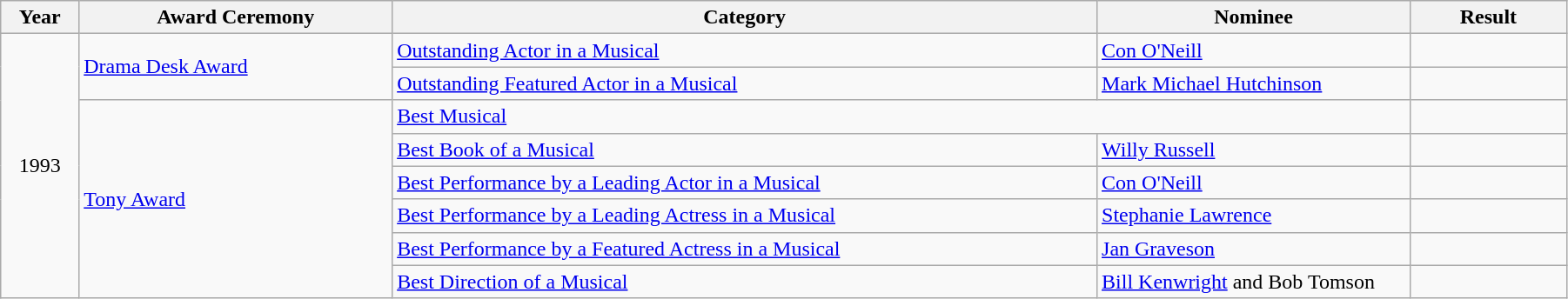<table class="wikitable" style="width:95%;">
<tr>
<th style="width:5%;">Year</th>
<th style="width:20%;">Award Ceremony</th>
<th style="width:45%;">Category</th>
<th style="width:20%;">Nominee</th>
<th style="width:10%;">Result</th>
</tr>
<tr>
<td rowspan="8" style="text-align:center;">1993</td>
<td rowspan="2"><a href='#'>Drama Desk Award</a></td>
<td><a href='#'>Outstanding Actor in a Musical</a></td>
<td><a href='#'>Con O'Neill</a></td>
<td></td>
</tr>
<tr>
<td><a href='#'>Outstanding Featured Actor in a Musical</a></td>
<td><a href='#'>Mark Michael Hutchinson</a></td>
<td></td>
</tr>
<tr>
<td rowspan="6"><a href='#'>Tony Award</a></td>
<td colspan="2"><a href='#'>Best Musical</a></td>
<td></td>
</tr>
<tr>
<td><a href='#'>Best Book of a Musical</a></td>
<td><a href='#'>Willy Russell</a></td>
<td></td>
</tr>
<tr>
<td><a href='#'>Best Performance by a Leading Actor in a Musical</a></td>
<td><a href='#'>Con O'Neill</a></td>
<td></td>
</tr>
<tr>
<td><a href='#'>Best Performance by a Leading Actress in a Musical</a></td>
<td><a href='#'>Stephanie Lawrence</a></td>
<td></td>
</tr>
<tr>
<td><a href='#'>Best Performance by a Featured Actress in a Musical</a></td>
<td><a href='#'>Jan Graveson</a></td>
<td></td>
</tr>
<tr>
<td><a href='#'>Best Direction of a Musical</a></td>
<td><a href='#'>Bill Kenwright</a> and Bob Tomson</td>
<td></td>
</tr>
</table>
